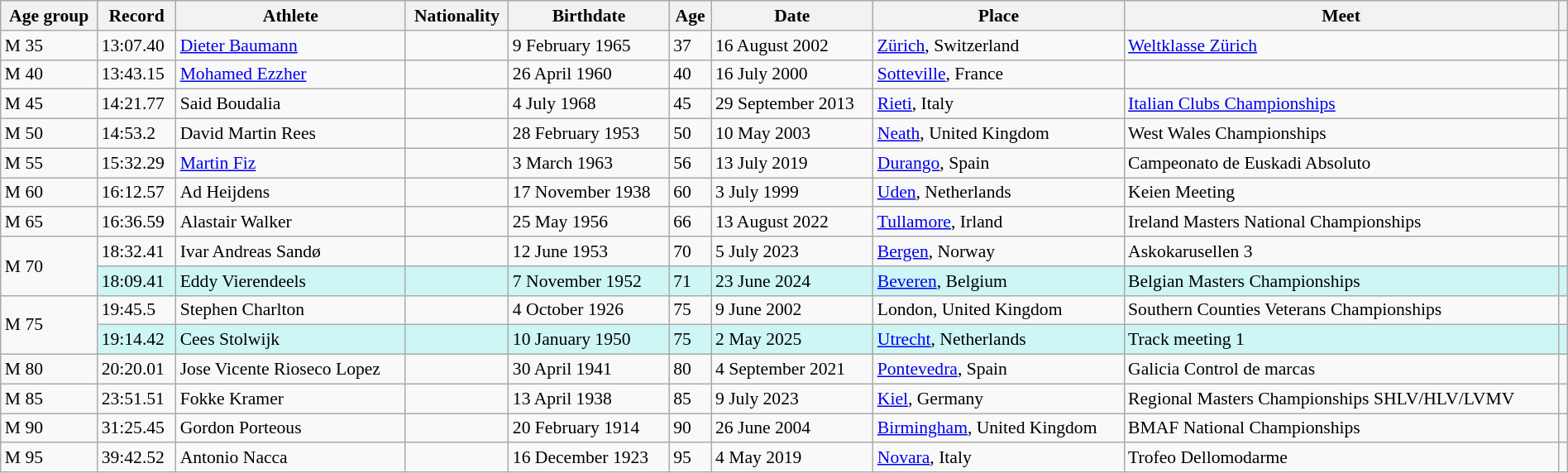<table class="wikitable" style="font-size:90%; width: 100%;">
<tr>
<th>Age group</th>
<th>Record</th>
<th>Athlete</th>
<th>Nationality</th>
<th>Birthdate</th>
<th>Age</th>
<th>Date</th>
<th>Place</th>
<th>Meet</th>
<th></th>
</tr>
<tr>
<td>M 35</td>
<td>13:07.40</td>
<td><a href='#'>Dieter Baumann</a></td>
<td></td>
<td>9 February 1965</td>
<td>37</td>
<td>16 August 2002</td>
<td><a href='#'>Zürich</a>, Switzerland</td>
<td><a href='#'>Weltklasse Zürich</a></td>
<td></td>
</tr>
<tr>
<td>M 40</td>
<td>13:43.15</td>
<td><a href='#'>Mohamed Ezzher</a></td>
<td></td>
<td>26 April 1960</td>
<td>40</td>
<td>16 July 2000</td>
<td><a href='#'>Sotteville</a>, France</td>
<td></td>
<td></td>
</tr>
<tr>
<td>M 45</td>
<td>14:21.77</td>
<td>Said Boudalia</td>
<td></td>
<td>4 July 1968</td>
<td>45</td>
<td>29 September 2013</td>
<td><a href='#'>Rieti</a>, Italy</td>
<td><a href='#'>Italian Clubs Championships</a></td>
<td></td>
</tr>
<tr>
<td>M 50</td>
<td>14:53.2</td>
<td>David Martin Rees</td>
<td></td>
<td>28 February 1953</td>
<td>50</td>
<td>10 May 2003</td>
<td><a href='#'>Neath</a>, United Kingdom</td>
<td>West Wales Championships</td>
<td></td>
</tr>
<tr>
<td>M 55</td>
<td>15:32.29</td>
<td><a href='#'>Martin Fiz</a></td>
<td></td>
<td>3 March 1963</td>
<td>56</td>
<td>13 July 2019</td>
<td><a href='#'>Durango</a>, Spain</td>
<td>Campeonato de Euskadi Absoluto</td>
<td></td>
</tr>
<tr>
<td>M 60</td>
<td>16:12.57</td>
<td>Ad Heijdens</td>
<td></td>
<td>17 November 1938</td>
<td>60</td>
<td>3 July 1999</td>
<td><a href='#'>Uden</a>, Netherlands</td>
<td>Keien Meeting</td>
<td></td>
</tr>
<tr>
<td>M 65</td>
<td>16:36.59</td>
<td>Alastair Walker</td>
<td></td>
<td>25 May 1956</td>
<td>66</td>
<td>13 August 2022</td>
<td><a href='#'>Tullamore</a>, Irland</td>
<td>Ireland Masters National Championships</td>
<td></td>
</tr>
<tr>
<td rowspan=2>M 70</td>
<td>18:32.41</td>
<td>Ivar Andreas Sandø</td>
<td></td>
<td>12 June 1953</td>
<td>70</td>
<td>5 July 2023</td>
<td><a href='#'>Bergen</a>, Norway</td>
<td>Askokarusellen 3</td>
<td></td>
</tr>
<tr style="background:#cef6f5;">
<td>18:09.41</td>
<td>Eddy Vierendeels</td>
<td></td>
<td>7 November 1952</td>
<td>71</td>
<td>23 June 2024</td>
<td><a href='#'>Beveren</a>, Belgium</td>
<td>Belgian Masters Championships</td>
<td></td>
</tr>
<tr>
<td rowspan=2>M 75</td>
<td>19:45.5 </td>
<td>Stephen Charlton</td>
<td></td>
<td>4 October 1926</td>
<td>75</td>
<td>9 June 2002</td>
<td>London, United Kingdom</td>
<td>Southern Counties Veterans Championships</td>
<td></td>
</tr>
<tr style="background:#cef6f5;">
<td>19:14.42</td>
<td>Cees Stolwijk</td>
<td></td>
<td>10 January 1950</td>
<td>75</td>
<td>2 May 2025</td>
<td><a href='#'>Utrecht</a>, Netherlands</td>
<td>Track meeting 1</td>
<td></td>
</tr>
<tr>
<td>M 80</td>
<td>20:20.01</td>
<td>Jose Vicente Rioseco Lopez</td>
<td></td>
<td>30 April 1941</td>
<td>80</td>
<td>4 September 2021</td>
<td><a href='#'>Pontevedra</a>, Spain</td>
<td>Galicia Control de marcas</td>
<td></td>
</tr>
<tr>
<td>M 85</td>
<td>23:51.51</td>
<td>Fokke Kramer</td>
<td></td>
<td>13 April 1938</td>
<td>85</td>
<td>9 July 2023</td>
<td><a href='#'>Kiel</a>, Germany</td>
<td>Regional Masters Championships SHLV/HLV/LVMV</td>
<td></td>
</tr>
<tr>
<td>M 90</td>
<td>31:25.45</td>
<td>Gordon Porteous</td>
<td></td>
<td>20 February 1914</td>
<td>90</td>
<td>26 June 2004</td>
<td><a href='#'>Birmingham</a>, United Kingdom</td>
<td>BMAF National Championships</td>
<td></td>
</tr>
<tr>
<td>M 95</td>
<td>39:42.52</td>
<td>Antonio Nacca</td>
<td></td>
<td>16 December 1923</td>
<td>95</td>
<td>4 May 2019</td>
<td><a href='#'>Novara</a>, Italy</td>
<td>Trofeo Dellomodarme</td>
<td></td>
</tr>
</table>
